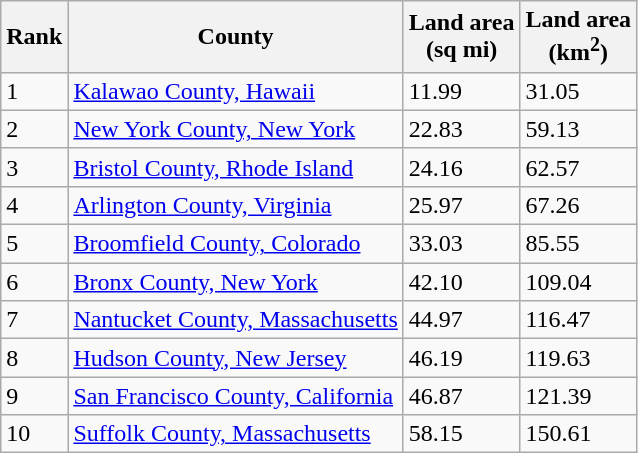<table class="wikitable" style="float:left; margin-right: 1em">
<tr>
<th>Rank</th>
<th>County</th>
<th>Land area<br>(sq mi)</th>
<th>Land area<br>(km<sup>2</sup>)</th>
</tr>
<tr>
<td>1</td>
<td><a href='#'>Kalawao County, Hawaii</a></td>
<td>11.99</td>
<td>31.05</td>
</tr>
<tr>
<td>2</td>
<td><a href='#'>New York County, New York</a></td>
<td>22.83</td>
<td>59.13</td>
</tr>
<tr>
<td>3</td>
<td><a href='#'>Bristol County, Rhode Island</a></td>
<td>24.16</td>
<td>62.57</td>
</tr>
<tr>
<td>4</td>
<td><a href='#'>Arlington County, Virginia</a></td>
<td>25.97</td>
<td>67.26</td>
</tr>
<tr>
<td>5</td>
<td><a href='#'>Broomfield County, Colorado</a></td>
<td>33.03</td>
<td>85.55</td>
</tr>
<tr>
<td>6</td>
<td><a href='#'>Bronx County, New York</a></td>
<td>42.10</td>
<td>109.04</td>
</tr>
<tr>
<td>7</td>
<td><a href='#'>Nantucket County, Massachusetts</a></td>
<td>44.97</td>
<td>116.47</td>
</tr>
<tr>
<td>8</td>
<td><a href='#'>Hudson County, New Jersey</a></td>
<td>46.19</td>
<td>119.63</td>
</tr>
<tr>
<td>9</td>
<td><a href='#'>San Francisco County, California</a></td>
<td>46.87</td>
<td>121.39</td>
</tr>
<tr>
<td>10</td>
<td><a href='#'>Suffolk County, Massachusetts</a></td>
<td>58.15</td>
<td>150.61</td>
</tr>
</table>
